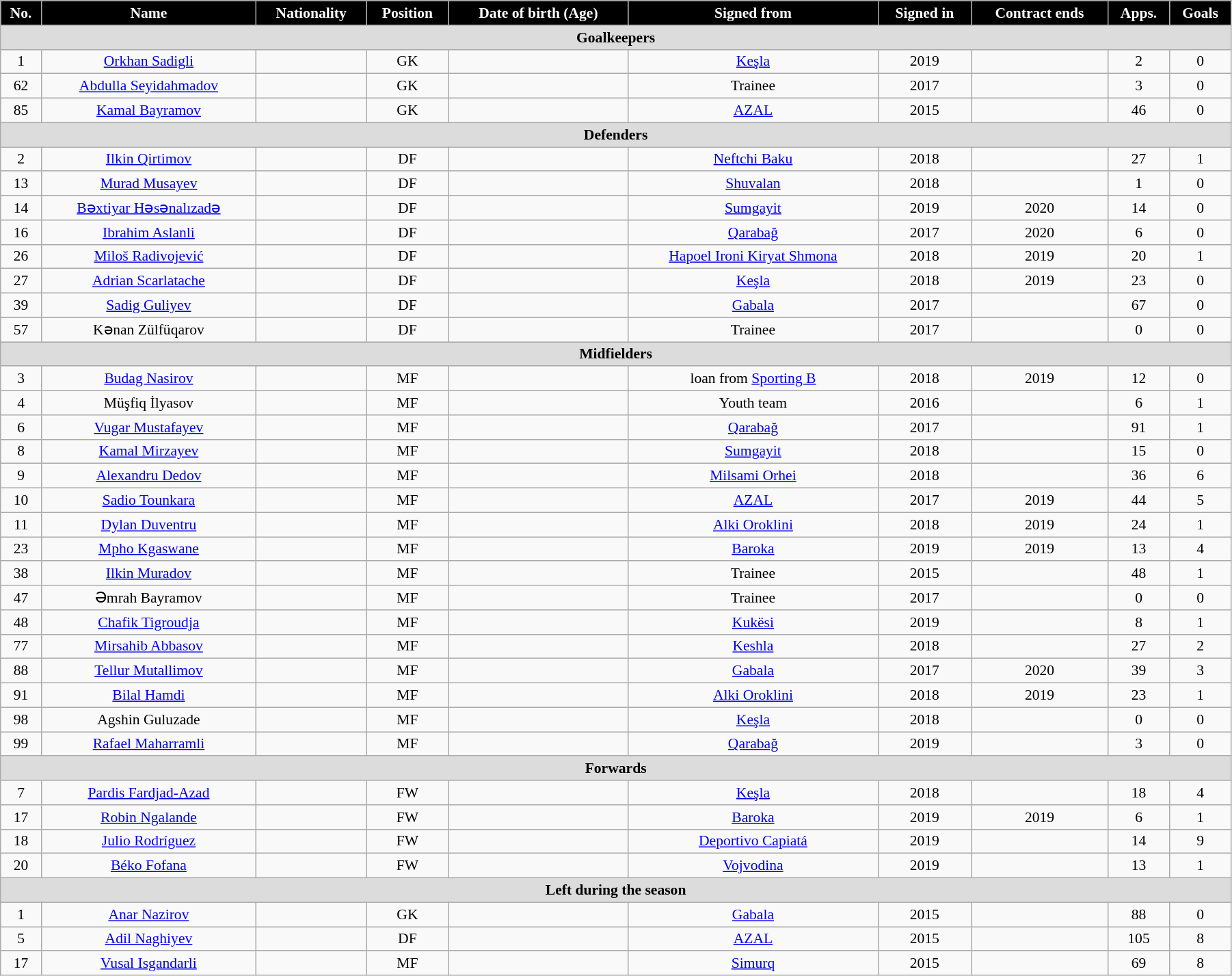<table class="wikitable"  style="text-align:center; font-size:90%; width:95%;">
<tr>
<th style="background:#000000; color:#FFFFFF; text-align:center;">No.</th>
<th style="background:#000000; color:#FFFFFF; text-align:center;">Name</th>
<th style="background:#000000; color:#FFFFFF; text-align:center;">Nationality</th>
<th style="background:#000000; color:#FFFFFF; text-align:center;">Position</th>
<th style="background:#000000; color:#FFFFFF; text-align:center;">Date of birth (Age)</th>
<th style="background:#000000; color:#FFFFFF; text-align:center;">Signed from</th>
<th style="background:#000000; color:#FFFFFF; text-align:center;">Signed in</th>
<th style="background:#000000; color:#FFFFFF; text-align:center;">Contract ends</th>
<th style="background:#000000; color:#FFFFFF; text-align:center;">Apps.</th>
<th style="background:#000000; color:#FFFFFF; text-align:center;">Goals</th>
</tr>
<tr>
<th colspan="11"  style="background:#dcdcdc; text-align:center;">Goalkeepers</th>
</tr>
<tr>
<td>1</td>
<td><a href='#'>Orkhan Sadigli</a></td>
<td></td>
<td>GK</td>
<td></td>
<td><a href='#'>Keşla</a></td>
<td>2019</td>
<td></td>
<td>2</td>
<td>0</td>
</tr>
<tr>
<td>62</td>
<td><a href='#'>Abdulla Seyidahmadov</a></td>
<td></td>
<td>GK</td>
<td></td>
<td>Trainee</td>
<td>2017</td>
<td></td>
<td>3</td>
<td>0</td>
</tr>
<tr>
<td>85</td>
<td><a href='#'>Kamal Bayramov</a></td>
<td></td>
<td>GK</td>
<td></td>
<td><a href='#'>AZAL</a></td>
<td>2015</td>
<td></td>
<td>46</td>
<td>0</td>
</tr>
<tr>
<th colspan="11"  style="background:#dcdcdc; text-align:center;">Defenders</th>
</tr>
<tr>
<td>2</td>
<td><a href='#'>Ilkin Qirtimov</a></td>
<td></td>
<td>DF</td>
<td></td>
<td><a href='#'>Neftchi Baku</a></td>
<td>2018</td>
<td></td>
<td>27</td>
<td>1</td>
</tr>
<tr>
<td>13</td>
<td><a href='#'>Murad Musayev</a></td>
<td></td>
<td>DF</td>
<td></td>
<td><a href='#'>Shuvalan</a></td>
<td>2018</td>
<td></td>
<td>1</td>
<td>0</td>
</tr>
<tr>
<td>14</td>
<td><a href='#'>Bəxtiyar Həsənalızadə</a></td>
<td></td>
<td>DF</td>
<td></td>
<td><a href='#'>Sumgayit</a></td>
<td>2019</td>
<td>2020</td>
<td>14</td>
<td>0</td>
</tr>
<tr>
<td>16</td>
<td><a href='#'>Ibrahim Aslanli</a></td>
<td></td>
<td>DF</td>
<td></td>
<td><a href='#'>Qarabağ</a></td>
<td>2017</td>
<td>2020</td>
<td>6</td>
<td>0</td>
</tr>
<tr>
<td>26</td>
<td><a href='#'>Miloš Radivojević</a></td>
<td></td>
<td>DF</td>
<td></td>
<td><a href='#'>Hapoel Ironi Kiryat Shmona</a></td>
<td>2018</td>
<td>2019</td>
<td>20</td>
<td>1</td>
</tr>
<tr>
<td>27</td>
<td><a href='#'>Adrian Scarlatache</a></td>
<td></td>
<td>DF</td>
<td></td>
<td><a href='#'>Keşla</a></td>
<td>2018</td>
<td>2019</td>
<td>23</td>
<td>0</td>
</tr>
<tr>
<td>39</td>
<td><a href='#'>Sadig Guliyev</a></td>
<td></td>
<td>DF</td>
<td></td>
<td><a href='#'>Gabala</a></td>
<td>2017</td>
<td></td>
<td>67</td>
<td>0</td>
</tr>
<tr>
<td>57</td>
<td>Kənan Zülfüqarov</td>
<td></td>
<td>DF</td>
<td></td>
<td>Trainee</td>
<td>2017</td>
<td></td>
<td>0</td>
<td>0</td>
</tr>
<tr>
<th colspan="11"  style="background:#dcdcdc; text-align:center;">Midfielders</th>
</tr>
<tr>
<td>3</td>
<td><a href='#'>Budag Nasirov</a></td>
<td></td>
<td>MF</td>
<td></td>
<td>loan from <a href='#'>Sporting B</a></td>
<td>2018</td>
<td>2019</td>
<td>12</td>
<td>0</td>
</tr>
<tr>
<td>4</td>
<td>Müşfiq İlyasov</td>
<td></td>
<td>MF</td>
<td></td>
<td>Youth team</td>
<td>2016</td>
<td></td>
<td>6</td>
<td>1</td>
</tr>
<tr>
<td>6</td>
<td><a href='#'>Vugar Mustafayev</a></td>
<td></td>
<td>MF</td>
<td></td>
<td><a href='#'>Qarabağ</a></td>
<td>2017</td>
<td></td>
<td>91</td>
<td>1</td>
</tr>
<tr>
<td>8</td>
<td><a href='#'>Kamal Mirzayev</a></td>
<td></td>
<td>MF</td>
<td></td>
<td><a href='#'>Sumgayit</a></td>
<td>2018</td>
<td></td>
<td>15</td>
<td>0</td>
</tr>
<tr>
<td>9</td>
<td><a href='#'>Alexandru Dedov</a></td>
<td></td>
<td>MF</td>
<td></td>
<td><a href='#'>Milsami Orhei</a></td>
<td>2018</td>
<td></td>
<td>36</td>
<td>6</td>
</tr>
<tr>
<td>10</td>
<td><a href='#'>Sadio Tounkara</a></td>
<td></td>
<td>MF</td>
<td></td>
<td><a href='#'>AZAL</a></td>
<td>2017</td>
<td>2019</td>
<td>44</td>
<td>5</td>
</tr>
<tr>
<td>11</td>
<td><a href='#'>Dylan Duventru</a></td>
<td></td>
<td>MF</td>
<td></td>
<td><a href='#'>Alki Oroklini</a></td>
<td>2018</td>
<td>2019</td>
<td>24</td>
<td>1</td>
</tr>
<tr>
<td>23</td>
<td><a href='#'>Mpho Kgaswane</a></td>
<td></td>
<td>MF</td>
<td></td>
<td><a href='#'>Baroka</a></td>
<td>2019</td>
<td>2019</td>
<td>13</td>
<td>4</td>
</tr>
<tr>
<td>38</td>
<td><a href='#'>Ilkin Muradov</a></td>
<td></td>
<td>MF</td>
<td></td>
<td>Trainee</td>
<td>2015</td>
<td></td>
<td>48</td>
<td>1</td>
</tr>
<tr>
<td>47</td>
<td>Əmrah Bayramov</td>
<td></td>
<td>MF</td>
<td></td>
<td>Trainee</td>
<td>2017</td>
<td></td>
<td>0</td>
<td>0</td>
</tr>
<tr>
<td>48</td>
<td><a href='#'>Chafik Tigroudja</a></td>
<td></td>
<td>MF</td>
<td></td>
<td><a href='#'>Kukësi</a></td>
<td>2019</td>
<td></td>
<td>8</td>
<td>1</td>
</tr>
<tr>
<td>77</td>
<td><a href='#'>Mirsahib Abbasov</a></td>
<td></td>
<td>MF</td>
<td></td>
<td><a href='#'>Keshla</a></td>
<td>2018</td>
<td></td>
<td>27</td>
<td>2</td>
</tr>
<tr>
<td>88</td>
<td><a href='#'>Tellur Mutallimov</a></td>
<td></td>
<td>MF</td>
<td></td>
<td><a href='#'>Gabala</a></td>
<td>2017</td>
<td>2020</td>
<td>39</td>
<td>3</td>
</tr>
<tr>
<td>91</td>
<td><a href='#'>Bilal Hamdi</a></td>
<td></td>
<td>MF</td>
<td></td>
<td><a href='#'>Alki Oroklini</a></td>
<td>2018</td>
<td>2019</td>
<td>23</td>
<td>1</td>
</tr>
<tr>
<td>98</td>
<td>Agshin Guluzade</td>
<td></td>
<td>MF</td>
<td></td>
<td><a href='#'>Keşla</a></td>
<td>2018</td>
<td></td>
<td>0</td>
<td>0</td>
</tr>
<tr>
<td>99</td>
<td><a href='#'>Rafael Maharramli</a></td>
<td></td>
<td>MF</td>
<td></td>
<td><a href='#'>Qarabağ</a></td>
<td>2019</td>
<td></td>
<td>3</td>
<td>0</td>
</tr>
<tr>
<th colspan="11"  style="background:#dcdcdc; text-align:center;">Forwards</th>
</tr>
<tr>
<td>7</td>
<td><a href='#'>Pardis Fardjad-Azad</a></td>
<td></td>
<td>FW</td>
<td></td>
<td><a href='#'>Keşla</a></td>
<td>2018</td>
<td></td>
<td>18</td>
<td>4</td>
</tr>
<tr>
<td>17</td>
<td><a href='#'>Robin Ngalande</a></td>
<td></td>
<td>FW</td>
<td></td>
<td><a href='#'>Baroka</a></td>
<td>2019</td>
<td>2019</td>
<td>6</td>
<td>1</td>
</tr>
<tr>
<td>18</td>
<td><a href='#'>Julio Rodríguez</a></td>
<td></td>
<td>FW</td>
<td></td>
<td><a href='#'>Deportivo Capiatá</a></td>
<td>2019</td>
<td></td>
<td>14</td>
<td>9</td>
</tr>
<tr>
<td>20</td>
<td><a href='#'>Béko Fofana</a></td>
<td></td>
<td>FW</td>
<td></td>
<td><a href='#'>Vojvodina</a></td>
<td>2019</td>
<td></td>
<td>13</td>
<td>1</td>
</tr>
<tr>
<th colspan="11"  style="background:#dcdcdc; text-align:center;">Left during the season</th>
</tr>
<tr>
<td>1</td>
<td><a href='#'>Anar Nazirov</a></td>
<td></td>
<td>GK</td>
<td></td>
<td><a href='#'>Gabala</a></td>
<td>2015</td>
<td></td>
<td>88</td>
<td>0</td>
</tr>
<tr>
<td>5</td>
<td><a href='#'>Adil Naghiyev</a></td>
<td></td>
<td>DF</td>
<td></td>
<td><a href='#'>AZAL</a></td>
<td>2015</td>
<td></td>
<td>105</td>
<td>8</td>
</tr>
<tr>
<td>17</td>
<td><a href='#'>Vusal Isgandarli</a></td>
<td></td>
<td>MF</td>
<td></td>
<td><a href='#'>Simurq</a></td>
<td>2015</td>
<td></td>
<td>69</td>
<td>8</td>
</tr>
</table>
